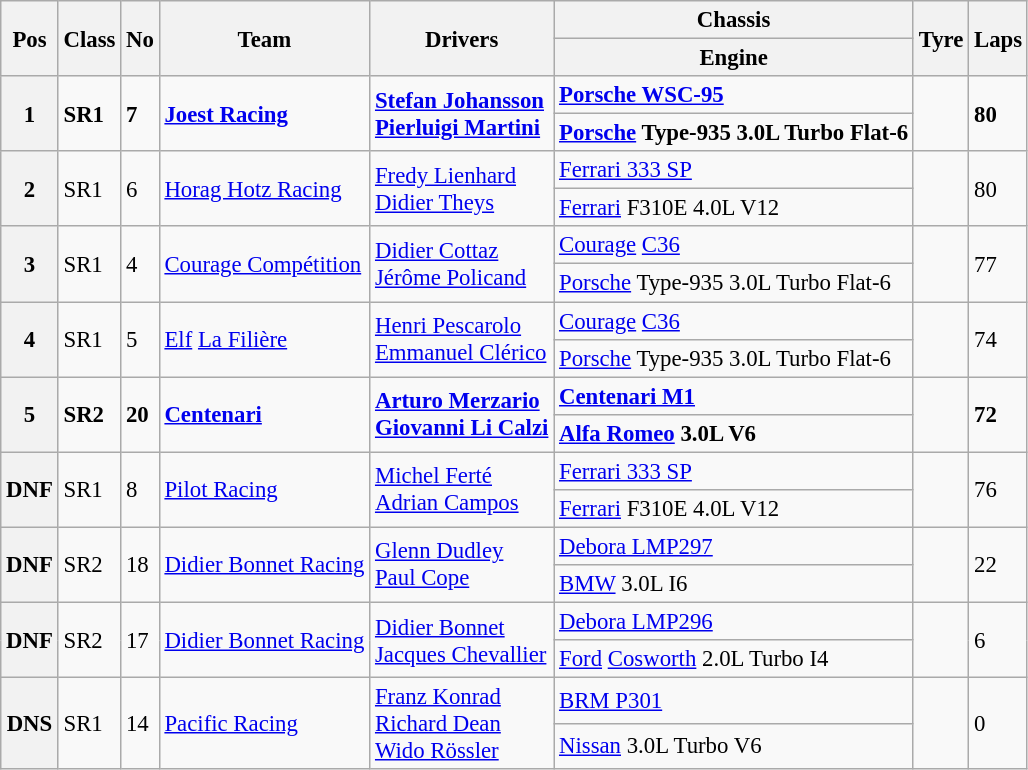<table class="wikitable" style="font-size: 95%;">
<tr>
<th rowspan=2>Pos</th>
<th rowspan=2>Class</th>
<th rowspan=2>No</th>
<th rowspan=2>Team</th>
<th rowspan=2>Drivers</th>
<th>Chassis</th>
<th rowspan=2>Tyre</th>
<th rowspan=2>Laps</th>
</tr>
<tr>
<th>Engine</th>
</tr>
<tr style="font-weight:bold">
<th rowspan=2>1</th>
<td rowspan=2>SR1</td>
<td rowspan=2>7</td>
<td rowspan=2> <a href='#'>Joest Racing</a></td>
<td rowspan=2> <a href='#'>Stefan Johansson</a><br> <a href='#'>Pierluigi Martini</a></td>
<td><a href='#'>Porsche WSC-95</a></td>
<td rowspan=2></td>
<td rowspan=2>80</td>
</tr>
<tr Style="font-weight:bold">
<td><a href='#'>Porsche</a> Type-935 3.0L Turbo Flat-6</td>
</tr>
<tr>
<th rowspan=2>2</th>
<td rowspan=2>SR1</td>
<td rowspan=2>6</td>
<td rowspan=2> <a href='#'>Horag Hotz Racing</a></td>
<td rowspan=2> <a href='#'>Fredy Lienhard</a><br> <a href='#'>Didier Theys</a></td>
<td><a href='#'>Ferrari 333 SP</a></td>
<td rowspan=2></td>
<td rowspan=2>80</td>
</tr>
<tr>
<td><a href='#'>Ferrari</a> F310E 4.0L V12</td>
</tr>
<tr>
<th rowspan=2>3</th>
<td rowspan=2>SR1</td>
<td rowspan=2>4</td>
<td rowspan=2> <a href='#'>Courage Compétition</a></td>
<td rowspan=2> <a href='#'>Didier Cottaz</a><br> <a href='#'>Jérôme Policand</a></td>
<td><a href='#'>Courage</a> <a href='#'>C36</a></td>
<td rowspan=2></td>
<td rowspan=2>77</td>
</tr>
<tr>
<td><a href='#'>Porsche</a> Type-935 3.0L Turbo Flat-6</td>
</tr>
<tr>
<th rowspan=2>4</th>
<td rowspan=2>SR1</td>
<td rowspan=2>5</td>
<td rowspan=2> <a href='#'>Elf</a> <a href='#'>La Filière</a></td>
<td rowspan=2> <a href='#'>Henri Pescarolo</a><br> <a href='#'>Emmanuel Clérico</a></td>
<td><a href='#'>Courage</a> <a href='#'>C36</a></td>
<td rowspan=2></td>
<td rowspan=2>74</td>
</tr>
<tr>
<td><a href='#'>Porsche</a> Type-935 3.0L Turbo Flat-6</td>
</tr>
<tr style="font-weight:bold">
<th rowspan=2>5</th>
<td rowspan=2>SR2</td>
<td rowspan=2>20</td>
<td rowspan=2> <a href='#'>Centenari</a></td>
<td rowspan=2> <a href='#'>Arturo Merzario</a><br> <a href='#'>Giovanni Li Calzi</a></td>
<td><a href='#'>Centenari M1</a></td>
<td rowspan=2></td>
<td rowspan=2>72</td>
</tr>
<tr style="font-weight:bold">
<td><a href='#'>Alfa Romeo</a> 3.0L V6</td>
</tr>
<tr>
<th rowspan=2>DNF</th>
<td rowspan=2>SR1</td>
<td rowspan=2>8</td>
<td rowspan=2> <a href='#'>Pilot Racing</a></td>
<td rowspan=2> <a href='#'>Michel Ferté</a><br> <a href='#'>Adrian Campos</a></td>
<td><a href='#'>Ferrari 333 SP</a></td>
<td rowspan=2></td>
<td rowspan=2>76</td>
</tr>
<tr>
<td><a href='#'>Ferrari</a> F310E 4.0L V12</td>
</tr>
<tr>
<th rowspan=2>DNF</th>
<td rowspan=2>SR2</td>
<td rowspan=2>18</td>
<td rowspan=2> <a href='#'>Didier Bonnet Racing</a></td>
<td rowspan=2> <a href='#'>Glenn Dudley</a><br> <a href='#'>Paul Cope</a></td>
<td><a href='#'>Debora LMP297</a></td>
<td rowspan=2></td>
<td rowspan=2>22</td>
</tr>
<tr>
<td><a href='#'>BMW</a> 3.0L I6</td>
</tr>
<tr>
<th rowspan=2>DNF</th>
<td rowspan=2>SR2</td>
<td rowspan=2>17</td>
<td rowspan=2> <a href='#'>Didier Bonnet Racing</a></td>
<td rowspan=2> <a href='#'>Didier Bonnet</a><br> <a href='#'>Jacques Chevallier</a></td>
<td><a href='#'>Debora LMP296</a></td>
<td rowspan=2></td>
<td rowspan=2>6</td>
</tr>
<tr>
<td><a href='#'>Ford</a> <a href='#'>Cosworth</a> 2.0L Turbo I4</td>
</tr>
<tr>
<th rowspan=2>DNS</th>
<td rowspan=2>SR1</td>
<td rowspan=2>14</td>
<td rowspan=2> <a href='#'>Pacific Racing</a></td>
<td rowspan=2> <a href='#'>Franz Konrad</a><br> <a href='#'>Richard Dean</a><br> <a href='#'>Wido Rössler</a></td>
<td><a href='#'>BRM P301</a></td>
<td rowspan=2></td>
<td rowspan=2>0</td>
</tr>
<tr>
<td><a href='#'>Nissan</a> 3.0L Turbo V6</td>
</tr>
</table>
